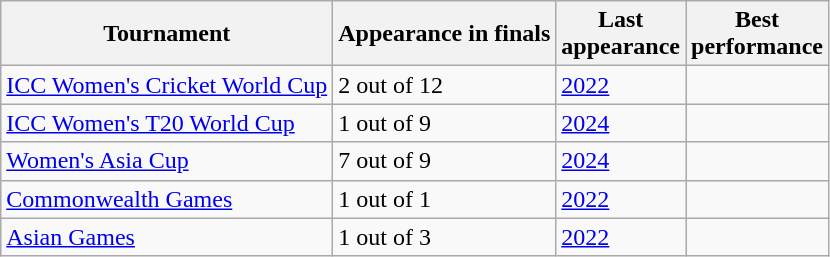<table class="wikitable sortable" style="text-align:left;">
<tr>
<th>Tournament</th>
<th data-sort-type="number">Appearance in finals</th>
<th>Last<br>appearance</th>
<th>Best<br>performance</th>
</tr>
<tr>
<td><a href='#'>ICC Women's Cricket World Cup</a></td>
<td>2 out of 12</td>
<td><a href='#'>2022</a></td>
<td></td>
</tr>
<tr>
<td><a href='#'>ICC Women's T20 World Cup</a></td>
<td>1 out of 9</td>
<td><a href='#'>2024</a></td>
<td></td>
</tr>
<tr>
<td><a href='#'>Women's Asia Cup</a></td>
<td>7 out of 9</td>
<td><a href='#'>2024</a></td>
<td></td>
</tr>
<tr>
<td><a href='#'>Commonwealth Games</a></td>
<td>1 out of 1</td>
<td><a href='#'>2022</a></td>
<td></td>
</tr>
<tr>
<td><a href='#'>Asian Games</a></td>
<td>1 out of 3</td>
<td><a href='#'>2022</a></td>
<td></td>
</tr>
</table>
